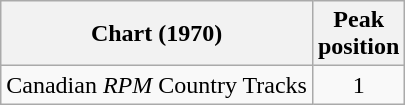<table class="wikitable">
<tr>
<th align="left">Chart (1970)</th>
<th align="center">Peak<br>position</th>
</tr>
<tr>
<td align="left">Canadian <em>RPM</em> Country Tracks</td>
<td align="center">1</td>
</tr>
</table>
